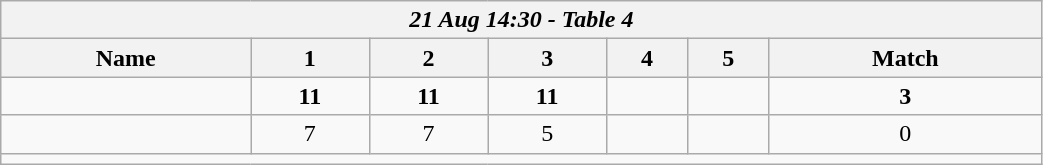<table class=wikitable style="text-align:center; width: 55%">
<tr>
<th colspan=17><em>21 Aug 14:30 - Table 4</em></th>
</tr>
<tr>
<th>Name</th>
<th>1</th>
<th>2</th>
<th>3</th>
<th>4</th>
<th>5</th>
<th>Match</th>
</tr>
<tr>
<td style="text-align:left;"><strong></strong></td>
<td><strong>11</strong></td>
<td><strong>11</strong></td>
<td><strong>11</strong></td>
<td></td>
<td></td>
<td><strong>3</strong></td>
</tr>
<tr>
<td style="text-align:left;"></td>
<td>7</td>
<td>7</td>
<td>5</td>
<td></td>
<td></td>
<td>0</td>
</tr>
<tr>
<td colspan=17></td>
</tr>
</table>
